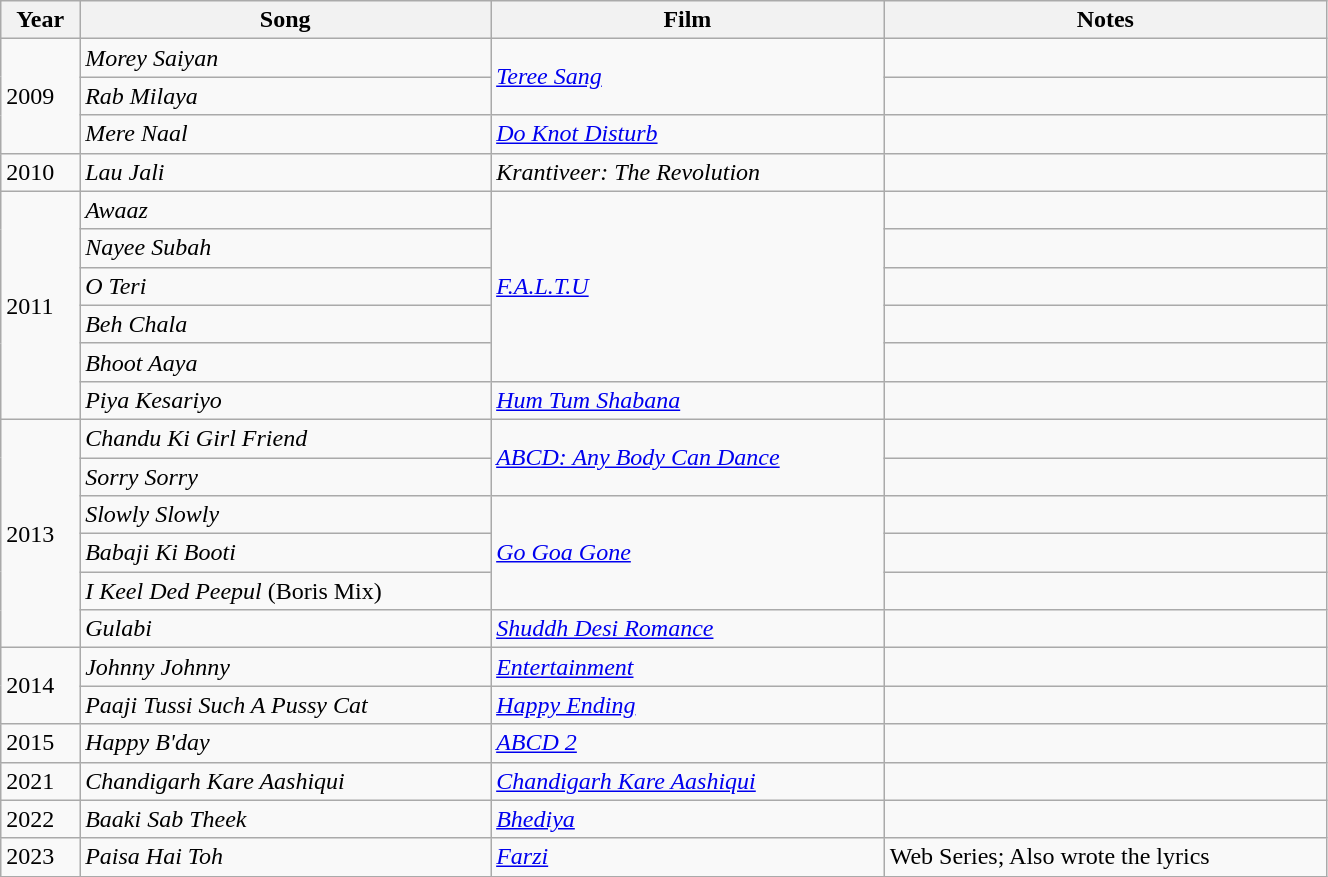<table class="wikitable" style="width:70%;">
<tr>
<th>Year</th>
<th>Song</th>
<th>Film</th>
<th>Notes</th>
</tr>
<tr>
<td rowspan="3">2009</td>
<td><em>Morey Saiyan</em></td>
<td rowspan="2"><em><a href='#'>Teree Sang</a></em></td>
<td></td>
</tr>
<tr>
<td><em>Rab Milaya</em></td>
<td></td>
</tr>
<tr>
<td><em>Mere Naal</em></td>
<td><em><a href='#'>Do Knot Disturb</a></em></td>
<td></td>
</tr>
<tr>
<td>2010</td>
<td><em>Lau Jali</em></td>
<td><em>Krantiveer: The Revolution</em></td>
<td></td>
</tr>
<tr>
<td rowspan="6">2011</td>
<td><em>Awaaz</em></td>
<td rowspan="5"><em><a href='#'>F.A.L.T.U</a></em></td>
<td></td>
</tr>
<tr>
<td><em>Nayee Subah</em></td>
<td></td>
</tr>
<tr>
<td><em>O Teri</em></td>
<td></td>
</tr>
<tr>
<td><em>Beh Chala</em></td>
<td></td>
</tr>
<tr>
<td><em>Bhoot Aaya</em></td>
<td></td>
</tr>
<tr>
<td><em>Piya Kesariyo</em></td>
<td><em><a href='#'>Hum Tum Shabana</a></em></td>
<td></td>
</tr>
<tr>
<td rowspan="6">2013</td>
<td><em>Chandu Ki Girl Friend</em></td>
<td rowspan="2"><em><a href='#'>ABCD: Any Body Can Dance</a></em></td>
<td></td>
</tr>
<tr>
<td><em>Sorry Sorry</em></td>
<td></td>
</tr>
<tr>
<td><em>Slowly Slowly</em></td>
<td rowspan="3"><em><a href='#'>Go Goa Gone</a></em></td>
<td></td>
</tr>
<tr>
<td><em>Babaji Ki Booti</em></td>
<td></td>
</tr>
<tr>
<td><em>I Keel Ded Peepul</em> (Boris Mix)</td>
<td></td>
</tr>
<tr>
<td><em>Gulabi</em></td>
<td><em><a href='#'>Shuddh Desi Romance</a></em></td>
<td></td>
</tr>
<tr>
<td rowspan="2">2014</td>
<td><em>Johnny Johnny</em></td>
<td><a href='#'><em>Entertainment</em></a></td>
<td></td>
</tr>
<tr>
<td><em>Paaji Tussi Such A Pussy Cat</em></td>
<td><a href='#'><em>Happy Ending</em></a></td>
<td></td>
</tr>
<tr>
<td>2015</td>
<td><em>Happy B'day</em></td>
<td><em><a href='#'>ABCD 2</a></em></td>
<td></td>
</tr>
<tr>
<td>2021</td>
<td><em>Chandigarh Kare Aashiqui</em></td>
<td><em><a href='#'>Chandigarh Kare Aashiqui</a></em></td>
<td></td>
</tr>
<tr>
<td>2022</td>
<td><em>Baaki Sab Theek</em></td>
<td><a href='#'><em>Bhediya</em></a></td>
<td></td>
</tr>
<tr>
<td>2023</td>
<td><em>Paisa Hai Toh</em></td>
<td><em><a href='#'>Farzi</a></em></td>
<td>Web Series; Also wrote the lyrics</td>
</tr>
</table>
